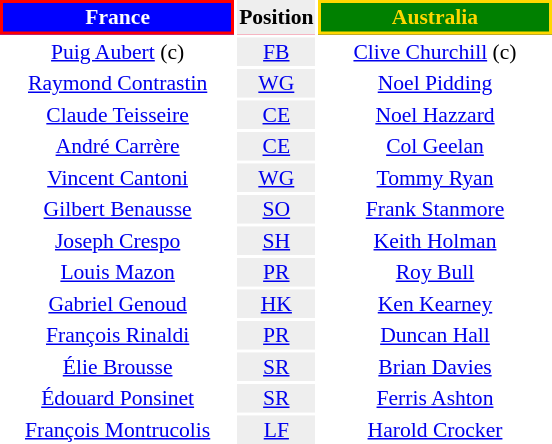<table align=right style="font-size:90%; margin-left:1em">
<tr bgcolor=#FF0033>
<th align="centre" width="150" style="border: 2px solid red; background: blue; color: white">France</th>
<th align="center" style="background: #eeeeee; color: black">Position</th>
<th align="centre" width="150" style="border: 2px solid gold; background: green; color: gold">Australia</th>
</tr>
<tr align="center">
<td><a href='#'>Puig Aubert</a> (c)</td>
<td style="background: #eeeeee"><a href='#'>FB</a></td>
<td><a href='#'>Clive Churchill</a> (c)</td>
</tr>
<tr align="center">
<td><a href='#'>Raymond Contrastin</a></td>
<td style="background: #eeeeee"><a href='#'>WG</a></td>
<td><a href='#'>Noel Pidding</a></td>
</tr>
<tr align="center">
<td><a href='#'>Claude Teisseire</a></td>
<td style="background: #eeeeee"><a href='#'>CE</a></td>
<td><a href='#'>Noel Hazzard</a></td>
</tr>
<tr align="center">
<td><a href='#'>André Carrère</a></td>
<td style="background: #eeeeee"><a href='#'>CE</a></td>
<td><a href='#'>Col Geelan</a></td>
</tr>
<tr align="center">
<td><a href='#'>Vincent Cantoni</a></td>
<td style="background: #eeeeee"><a href='#'>WG</a></td>
<td><a href='#'>Tommy Ryan</a></td>
</tr>
<tr align="center">
<td><a href='#'>Gilbert Benausse</a></td>
<td style="background: #eeeeee"><a href='#'>SO</a></td>
<td><a href='#'>Frank Stanmore</a></td>
</tr>
<tr align="center">
<td><a href='#'>Joseph Crespo</a></td>
<td style="background: #eeeeee"><a href='#'>SH</a></td>
<td><a href='#'>Keith Holman</a></td>
</tr>
<tr align="center">
<td><a href='#'>Louis Mazon</a></td>
<td style="background: #eeeeee"><a href='#'>PR</a></td>
<td><a href='#'>Roy Bull</a></td>
</tr>
<tr align="center">
<td><a href='#'>Gabriel Genoud</a></td>
<td style="background: #eeeeee"><a href='#'>HK</a></td>
<td><a href='#'>Ken Kearney</a></td>
</tr>
<tr align="center">
<td><a href='#'>François Rinaldi</a></td>
<td style="background: #eeeeee"><a href='#'>PR</a></td>
<td><a href='#'>Duncan Hall</a></td>
</tr>
<tr align="center">
<td><a href='#'>Élie Brousse</a></td>
<td style="background: #eeeeee"><a href='#'>SR</a></td>
<td><a href='#'>Brian Davies</a></td>
</tr>
<tr align="center">
<td><a href='#'>Édouard Ponsinet</a></td>
<td style="background: #eeeeee"><a href='#'>SR</a></td>
<td><a href='#'>Ferris Ashton</a></td>
</tr>
<tr align="center">
<td><a href='#'>François Montrucolis</a></td>
<td style="background: #eeeeee"><a href='#'>LF</a></td>
<td><a href='#'>Harold Crocker</a></td>
</tr>
</table>
